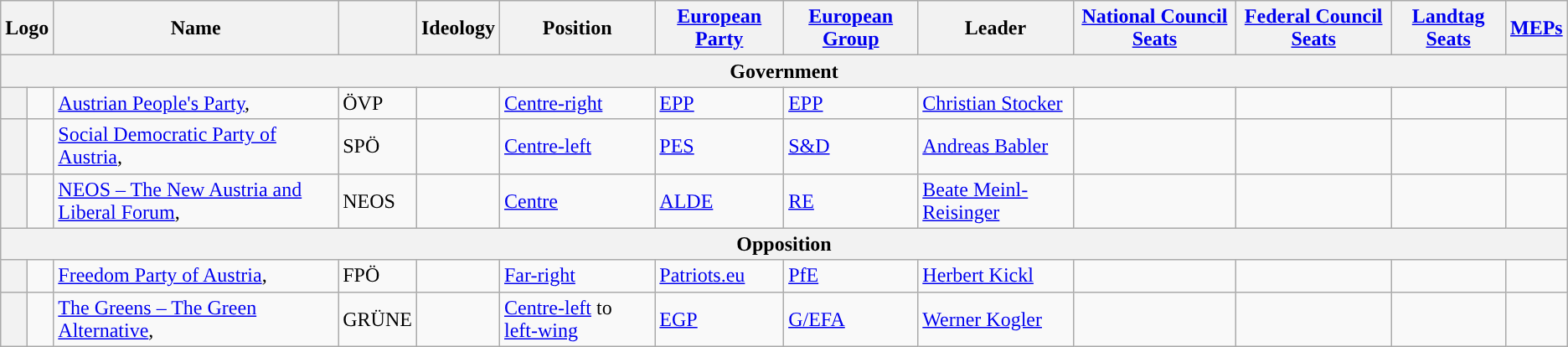<table class="wikitable">
<tr>
<th colspan=2>Logo</th>
<th>Name</th>
<th></th>
<th>Ideology</th>
<th>Position</th>
<th><a href='#'>European Party</a></th>
<th><a href='#'>European Group</a></th>
<th>Leader</th>
<th><a href='#'>National Council Seats</a></th>
<th><a href='#'>Federal Council Seats</a></th>
<th><a href='#'>Landtag Seats</a></th>
<th><a href='#'>MEPs</a></th>
</tr>
<tr>
<th colspan="13">Government</th>
</tr>
<tr>
<th style="background-color: "></th>
<td></td>
<td><a href='#'>Austrian People's Party</a>,     <br><small></small></td>
<td>ÖVP</td>
<td></td>
<td><a href='#'>Centre-right</a></td>
<td><a href='#'>EPP</a></td>
<td><a href='#'>EPP</a></td>
<td><a href='#'>Christian Stocker</a></td>
<td></td>
<td></td>
<td></td>
<td></td>
</tr>
<tr>
<th style="background-color: "></th>
<td style=text-align:center></td>
<td><a href='#'>Social Democratic Party of Austria</a>,    <br><small></small></td>
<td>SPÖ</td>
<td></td>
<td><a href='#'>Centre-left</a></td>
<td><a href='#'>PES</a></td>
<td><a href='#'>S&D</a></td>
<td><a href='#'>Andreas Babler</a></td>
<td></td>
<td></td>
<td></td>
<td></td>
</tr>
<tr>
<th style="background-color: "></th>
<td></td>
<td><a href='#'>NEOS – The New Austria and Liberal Forum</a>,    <br><small></small></td>
<td>NEOS</td>
<td></td>
<td><a href='#'>Centre</a></td>
<td><a href='#'>ALDE</a></td>
<td><a href='#'>RE</a></td>
<td><a href='#'>Beate Meinl-Reisinger</a></td>
<td></td>
<td></td>
<td></td>
<td></td>
</tr>
<tr>
<th colspan="13">Opposition</th>
</tr>
<tr>
<th style="background-color: "></th>
<td></td>
<td><a href='#'>Freedom Party of Austria</a>,   <br><small></small></td>
<td>FPÖ</td>
<td></td>
<td><a href='#'>Far-right</a></td>
<td><a href='#'>Patriots.eu</a></td>
<td><a href='#'>PfE</a></td>
<td><a href='#'>Herbert Kickl</a></td>
<td></td>
<td></td>
<td></td>
<td></td>
</tr>
<tr>
<th style="background-color: "></th>
<td></td>
<td><a href='#'>The Greens – The Green Alternative</a>,    <br><small></small></td>
<td>GRÜNE</td>
<td></td>
<td><a href='#'>Centre-left</a> to <a href='#'>left-wing</a></td>
<td><a href='#'>EGP</a></td>
<td><a href='#'>G/EFA</a></td>
<td><a href='#'>Werner Kogler</a></td>
<td></td>
<td></td>
<td></td>
<td></td>
</tr>
</table>
